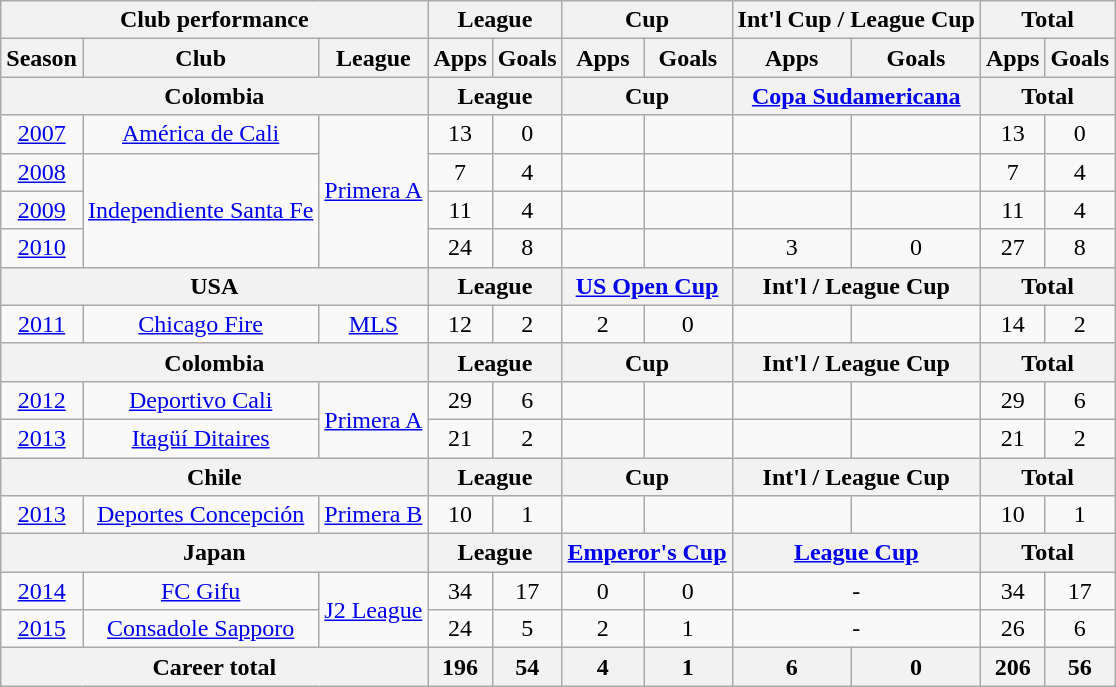<table class="wikitable" style="text-align:center">
<tr>
<th colspan=3>Club performance</th>
<th colspan=2>League</th>
<th colspan=2>Cup</th>
<th colspan=2>Int'l Cup / League Cup</th>
<th colspan=2>Total</th>
</tr>
<tr>
<th>Season</th>
<th>Club</th>
<th>League</th>
<th>Apps</th>
<th>Goals</th>
<th>Apps</th>
<th>Goals</th>
<th>Apps</th>
<th>Goals</th>
<th>Apps</th>
<th>Goals</th>
</tr>
<tr>
<th colspan=3>Colombia</th>
<th colspan=2>League</th>
<th colspan=2>Cup</th>
<th colspan=2><a href='#'>Copa Sudamericana</a></th>
<th colspan=2>Total</th>
</tr>
<tr>
<td><a href='#'>2007</a></td>
<td><a href='#'>América de Cali</a></td>
<td rowspan=4><a href='#'>Primera A</a></td>
<td>13</td>
<td>0</td>
<td></td>
<td></td>
<td></td>
<td></td>
<td>13</td>
<td>0</td>
</tr>
<tr>
<td><a href='#'>2008</a></td>
<td rowspan=3><a href='#'>Independiente Santa Fe</a></td>
<td>7</td>
<td>4</td>
<td></td>
<td></td>
<td></td>
<td></td>
<td>7</td>
<td>4</td>
</tr>
<tr>
<td><a href='#'>2009</a></td>
<td>11</td>
<td>4</td>
<td></td>
<td></td>
<td></td>
<td></td>
<td>11</td>
<td>4</td>
</tr>
<tr>
<td><a href='#'>2010</a></td>
<td>24</td>
<td>8</td>
<td></td>
<td></td>
<td>3</td>
<td>0</td>
<td>27</td>
<td>8</td>
</tr>
<tr>
<th colspan=3>USA</th>
<th colspan=2>League</th>
<th colspan=2><a href='#'>US Open Cup</a></th>
<th colspan=2>Int'l / League Cup</th>
<th colspan=2>Total</th>
</tr>
<tr>
<td><a href='#'>2011</a></td>
<td><a href='#'>Chicago Fire</a></td>
<td><a href='#'>MLS</a></td>
<td>12</td>
<td>2</td>
<td>2</td>
<td>0</td>
<td></td>
<td></td>
<td>14</td>
<td>2</td>
</tr>
<tr>
<th colspan=3>Colombia</th>
<th colspan=2>League</th>
<th colspan=2>Cup</th>
<th colspan=2>Int'l / League Cup</th>
<th colspan=2>Total</th>
</tr>
<tr>
<td><a href='#'>2012</a></td>
<td><a href='#'>Deportivo Cali</a></td>
<td rowspan=2><a href='#'>Primera A</a></td>
<td>29</td>
<td>6</td>
<td></td>
<td></td>
<td></td>
<td></td>
<td>29</td>
<td>6</td>
</tr>
<tr>
<td><a href='#'>2013</a></td>
<td><a href='#'>Itagüí Ditaires</a></td>
<td>21</td>
<td>2</td>
<td></td>
<td></td>
<td></td>
<td></td>
<td>21</td>
<td>2</td>
</tr>
<tr>
<th colspan=3>Chile</th>
<th colspan=2>League</th>
<th colspan=2>Cup</th>
<th colspan=2>Int'l / League Cup</th>
<th colspan=2>Total</th>
</tr>
<tr>
<td><a href='#'>2013</a></td>
<td><a href='#'>Deportes Concepción</a></td>
<td><a href='#'>Primera B</a></td>
<td>10</td>
<td>1</td>
<td></td>
<td></td>
<td></td>
<td></td>
<td>10</td>
<td>1</td>
</tr>
<tr>
<th colspan=3>Japan</th>
<th colspan=2>League</th>
<th colspan=2><a href='#'>Emperor's Cup</a></th>
<th colspan=2><a href='#'>League Cup</a></th>
<th colspan=2>Total</th>
</tr>
<tr>
<td><a href='#'>2014</a></td>
<td><a href='#'>FC Gifu</a></td>
<td rowspan=2><a href='#'>J2 League</a></td>
<td>34</td>
<td>17</td>
<td>0</td>
<td>0</td>
<td colspan=2>-</td>
<td>34</td>
<td>17</td>
</tr>
<tr>
<td><a href='#'>2015</a></td>
<td><a href='#'>Consadole Sapporo</a></td>
<td>24</td>
<td>5</td>
<td>2</td>
<td>1</td>
<td colspan=2>-</td>
<td>26</td>
<td>6</td>
</tr>
<tr>
<th colspan="3">Career total</th>
<th>196</th>
<th>54</th>
<th>4</th>
<th>1</th>
<th>6</th>
<th>0</th>
<th>206</th>
<th>56</th>
</tr>
</table>
